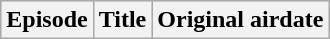<table class="wikitable plainrowheaders">
<tr bgcolor="#CCCCCC">
<th>Episode</th>
<th>Title</th>
<th>Original airdate<br>















</th>
</tr>
</table>
